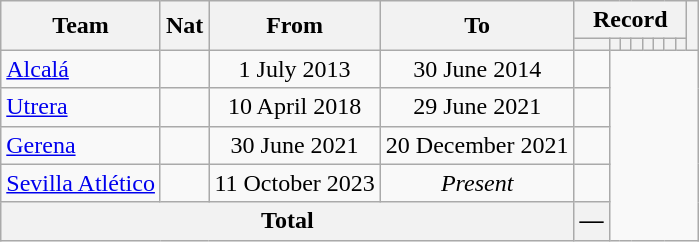<table class="wikitable" style="text-align: center">
<tr>
<th rowspan="2">Team</th>
<th rowspan="2">Nat</th>
<th rowspan="2">From</th>
<th rowspan="2">To</th>
<th colspan="8">Record</th>
<th rowspan=2></th>
</tr>
<tr>
<th></th>
<th></th>
<th></th>
<th></th>
<th></th>
<th></th>
<th></th>
<th></th>
</tr>
<tr>
<td align="left"><a href='#'>Alcalá</a></td>
<td align="center"></td>
<td align="center">1 July 2013</td>
<td align="center">30 June 2014<br></td>
<td></td>
</tr>
<tr>
<td align="left"><a href='#'>Utrera</a></td>
<td align="center"></td>
<td align="center">10 April 2018</td>
<td align="center">29 June 2021<br></td>
<td></td>
</tr>
<tr>
<td align="left"><a href='#'>Gerena</a></td>
<td align="center"></td>
<td align="center">30 June 2021</td>
<td align="center">20 December 2021<br></td>
<td></td>
</tr>
<tr>
<td align="left"><a href='#'>Sevilla Atlético</a></td>
<td align="center"></td>
<td align="center">11 October 2023</td>
<td align="center"><em>Present</em><br></td>
<td></td>
</tr>
<tr>
<th colspan="4">Total<br></th>
<th>—</th>
</tr>
</table>
